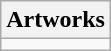<table class="wikitable collapsible collapsed">
<tr>
<th>Artworks</th>
</tr>
<tr>
<td></td>
</tr>
</table>
